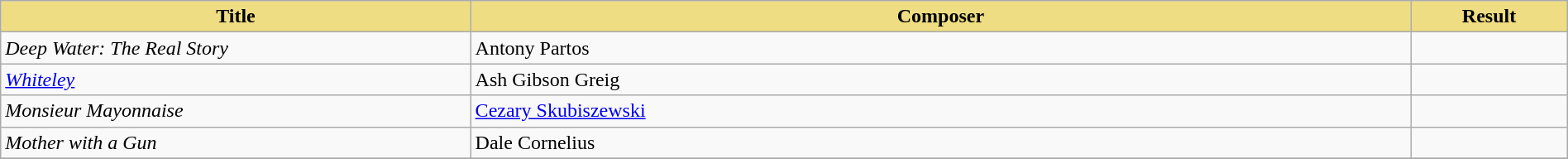<table class="wikitable" width=100%>
<tr>
<th style="width:30%;background:#EEDD82;">Title</th>
<th style="width:60%;background:#EEDD82;">Composer</th>
<th style="width:10%;background:#EEDD82;">Result<br></th>
</tr>
<tr>
<td><em>Deep Water: The Real Story</em></td>
<td>Antony Partos</td>
<td></td>
</tr>
<tr>
<td><em><a href='#'>Whiteley</a></em></td>
<td>Ash Gibson Greig</td>
<td></td>
</tr>
<tr>
<td><em>Monsieur Mayonnaise</em></td>
<td><a href='#'>Cezary Skubiszewski</a></td>
<td></td>
</tr>
<tr>
<td><em>Mother with a Gun</em></td>
<td>Dale Cornelius</td>
<td></td>
</tr>
<tr>
</tr>
</table>
